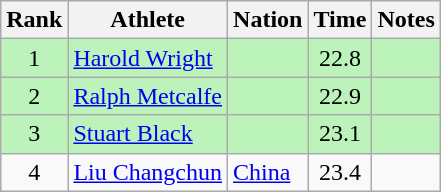<table class="wikitable sortable" style="text-align:center">
<tr>
<th>Rank</th>
<th>Athlete</th>
<th>Nation</th>
<th>Time</th>
<th>Notes</th>
</tr>
<tr bgcolor=bbf3bb>
<td>1</td>
<td align=left><a href='#'>Harold Wright</a></td>
<td align=left></td>
<td>22.8</td>
<td></td>
</tr>
<tr bgcolor=bbf3bb>
<td>2</td>
<td align=left><a href='#'>Ralph Metcalfe</a></td>
<td align=left></td>
<td>22.9</td>
<td></td>
</tr>
<tr bgcolor=bbf3bb>
<td>3</td>
<td align=left><a href='#'>Stuart Black</a></td>
<td align=left></td>
<td>23.1</td>
<td></td>
</tr>
<tr>
<td>4</td>
<td align=left><a href='#'>Liu Changchun</a></td>
<td align=left> <a href='#'>China</a></td>
<td>23.4</td>
<td></td>
</tr>
</table>
